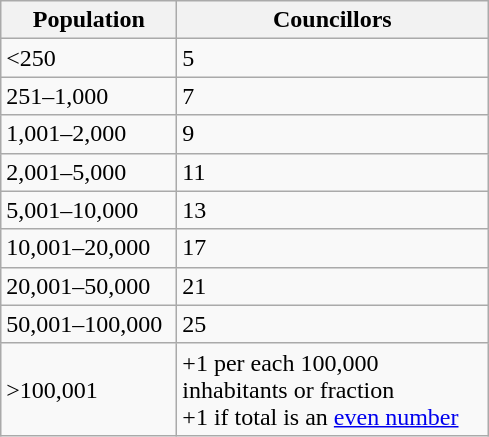<table class="wikitable" style="text-align:left;">
<tr>
<th width="110">Population</th>
<th width="200">Councillors</th>
</tr>
<tr>
<td><250</td>
<td>5</td>
</tr>
<tr>
<td>251–1,000</td>
<td>7</td>
</tr>
<tr>
<td>1,001–2,000</td>
<td>9</td>
</tr>
<tr>
<td>2,001–5,000</td>
<td>11</td>
</tr>
<tr>
<td>5,001–10,000</td>
<td>13</td>
</tr>
<tr>
<td>10,001–20,000</td>
<td>17</td>
</tr>
<tr>
<td>20,001–50,000</td>
<td>21</td>
</tr>
<tr>
<td>50,001–100,000</td>
<td>25</td>
</tr>
<tr>
<td>>100,001</td>
<td>+1 per each 100,000 inhabitants or fraction<br>+1 if total is an <a href='#'>even number</a></td>
</tr>
</table>
